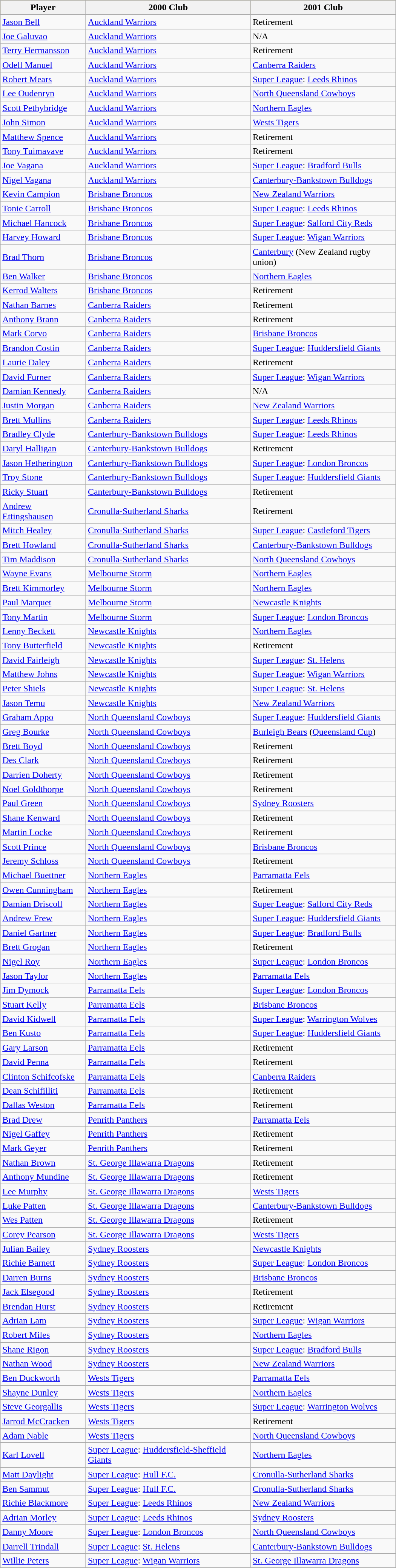<table class="wikitable sortable" style="width:700px;">
<tr bgcolor=#bdb76b>
<th>Player</th>
<th>2000 Club</th>
<th>2001 Club</th>
</tr>
<tr>
<td data-sort-value="Bell, Jason"><a href='#'>Jason Bell</a></td>
<td> <a href='#'>Auckland Warriors</a></td>
<td>Retirement</td>
</tr>
<tr>
<td data-sort-value="Galuvao, Joe"><a href='#'>Joe Galuvao</a></td>
<td> <a href='#'>Auckland Warriors</a></td>
<td>N/A</td>
</tr>
<tr>
<td data-sort-value="Hermansson, Terry"><a href='#'>Terry Hermansson</a></td>
<td> <a href='#'>Auckland Warriors</a></td>
<td>Retirement</td>
</tr>
<tr>
<td data-sort-value="Manuel, Odell"><a href='#'>Odell Manuel</a></td>
<td> <a href='#'>Auckland Warriors</a></td>
<td> <a href='#'>Canberra Raiders</a></td>
</tr>
<tr>
<td data-sort-value="Mears, Robert"><a href='#'>Robert Mears</a></td>
<td> <a href='#'>Auckland Warriors</a></td>
<td> <a href='#'>Super League</a>: <a href='#'>Leeds Rhinos</a></td>
</tr>
<tr>
<td data-sort-value="Oudenryn, Lee"><a href='#'>Lee Oudenryn</a></td>
<td> <a href='#'>Auckland Warriors</a></td>
<td> <a href='#'>North Queensland Cowboys</a></td>
</tr>
<tr>
<td data-sort-value="Pethybridge, Scott"><a href='#'>Scott Pethybridge</a></td>
<td> <a href='#'>Auckland Warriors</a></td>
<td> <a href='#'>Northern Eagles</a></td>
</tr>
<tr>
<td data-sort-value="Simon, John"><a href='#'>John Simon</a></td>
<td> <a href='#'>Auckland Warriors</a></td>
<td> <a href='#'>Wests Tigers</a></td>
</tr>
<tr>
<td data-sort-value="Spence, Matthew"><a href='#'>Matthew Spence</a></td>
<td> <a href='#'>Auckland Warriors</a></td>
<td>Retirement</td>
</tr>
<tr>
<td data-sort-value="Tuimavave, Tony"><a href='#'>Tony Tuimavave</a></td>
<td> <a href='#'>Auckland Warriors</a></td>
<td>Retirement</td>
</tr>
<tr>
<td data-sort-value="Vagana, Joe"><a href='#'>Joe Vagana</a></td>
<td> <a href='#'>Auckland Warriors</a></td>
<td> <a href='#'>Super League</a>: <a href='#'>Bradford Bulls</a></td>
</tr>
<tr>
<td data-sort-value="Vagana, Nigel"><a href='#'>Nigel Vagana</a></td>
<td> <a href='#'>Auckland Warriors</a></td>
<td> <a href='#'>Canterbury-Bankstown Bulldogs</a></td>
</tr>
<tr>
<td data-sort-value="Campion, Kevin"><a href='#'>Kevin Campion</a></td>
<td> <a href='#'>Brisbane Broncos</a></td>
<td> <a href='#'>New Zealand Warriors</a></td>
</tr>
<tr>
<td data-sort-value="Carroll, Tonie"><a href='#'>Tonie Carroll</a></td>
<td> <a href='#'>Brisbane Broncos</a></td>
<td> <a href='#'>Super League</a>: <a href='#'>Leeds Rhinos</a></td>
</tr>
<tr>
<td data-sort-value="Hancock, Michael"><a href='#'>Michael Hancock</a></td>
<td> <a href='#'>Brisbane Broncos</a></td>
<td> <a href='#'>Super League</a>: <a href='#'>Salford City Reds</a></td>
</tr>
<tr>
<td data-sort-value="Howard, Harvey"><a href='#'>Harvey Howard</a></td>
<td> <a href='#'>Brisbane Broncos</a></td>
<td> <a href='#'>Super League</a>: <a href='#'>Wigan Warriors</a></td>
</tr>
<tr>
<td data-sort-value="Thorn, Brad"><a href='#'>Brad Thorn</a></td>
<td> <a href='#'>Brisbane Broncos</a></td>
<td><a href='#'>Canterbury</a> (New Zealand rugby union)</td>
</tr>
<tr>
<td data-sort-value="Walker, Ben"><a href='#'>Ben Walker</a></td>
<td> <a href='#'>Brisbane Broncos</a></td>
<td> <a href='#'>Northern Eagles</a></td>
</tr>
<tr>
<td data-sort-value="Walters, Kerrod"><a href='#'>Kerrod Walters</a></td>
<td> <a href='#'>Brisbane Broncos</a></td>
<td>Retirement</td>
</tr>
<tr>
<td data-sort-value="Barnes, Nathan"><a href='#'>Nathan Barnes</a></td>
<td> <a href='#'>Canberra Raiders</a></td>
<td>Retirement</td>
</tr>
<tr>
<td data-sort-value="Brann, Anthony"><a href='#'>Anthony Brann</a></td>
<td> <a href='#'>Canberra Raiders</a></td>
<td>Retirement</td>
</tr>
<tr>
<td data-sort-value="Corvo, Mark"><a href='#'>Mark Corvo</a></td>
<td> <a href='#'>Canberra Raiders</a></td>
<td> <a href='#'>Brisbane Broncos</a></td>
</tr>
<tr>
<td data-sort-value="Costin, Brandon"><a href='#'>Brandon Costin</a></td>
<td> <a href='#'>Canberra Raiders</a></td>
<td> <a href='#'>Super League</a>: <a href='#'>Huddersfield Giants</a></td>
</tr>
<tr>
<td data-sort-value="Daley, Laurie"><a href='#'>Laurie Daley</a></td>
<td> <a href='#'>Canberra Raiders</a></td>
<td>Retirement</td>
</tr>
<tr>
<td data-sort-value="Furner, David"><a href='#'>David Furner</a></td>
<td> <a href='#'>Canberra Raiders</a></td>
<td> <a href='#'>Super League</a>: <a href='#'>Wigan Warriors</a></td>
</tr>
<tr>
<td data-sort-value="Kennedy, Damian"><a href='#'>Damian Kennedy</a></td>
<td> <a href='#'>Canberra Raiders</a></td>
<td>N/A</td>
</tr>
<tr>
<td data-sort-value="Morgan, Justin"><a href='#'>Justin Morgan</a></td>
<td> <a href='#'>Canberra Raiders</a></td>
<td> <a href='#'>New Zealand Warriors</a></td>
</tr>
<tr>
<td data-sort-value="Mullins, Brett"><a href='#'>Brett Mullins</a></td>
<td> <a href='#'>Canberra Raiders</a></td>
<td> <a href='#'>Super League</a>: <a href='#'>Leeds Rhinos</a></td>
</tr>
<tr>
<td data-sort-value="Clyde, Bradley"><a href='#'>Bradley Clyde</a></td>
<td> <a href='#'>Canterbury-Bankstown Bulldogs</a></td>
<td> <a href='#'>Super League</a>: <a href='#'>Leeds Rhinos</a></td>
</tr>
<tr>
<td data-sort-value="Halligan, Daryl"><a href='#'>Daryl Halligan</a></td>
<td> <a href='#'>Canterbury-Bankstown Bulldogs</a></td>
<td>Retirement</td>
</tr>
<tr>
<td data-sort-value="Hetherington, Jason"><a href='#'>Jason Hetherington</a></td>
<td> <a href='#'>Canterbury-Bankstown Bulldogs</a></td>
<td> <a href='#'>Super League</a>: <a href='#'>London Broncos</a></td>
</tr>
<tr>
<td data-sort-value="Stone, Troy"><a href='#'>Troy Stone</a></td>
<td> <a href='#'>Canterbury-Bankstown Bulldogs</a></td>
<td> <a href='#'>Super League</a>: <a href='#'>Huddersfield Giants</a></td>
</tr>
<tr>
<td data-sort-value="Stuart, Ricky"><a href='#'>Ricky Stuart</a></td>
<td> <a href='#'>Canterbury-Bankstown Bulldogs</a></td>
<td>Retirement</td>
</tr>
<tr>
<td data-sort-value="Ettingshausen, Andrew"><a href='#'>Andrew Ettingshausen</a></td>
<td> <a href='#'>Cronulla-Sutherland Sharks</a></td>
<td>Retirement</td>
</tr>
<tr>
<td data-sort-value="Healey, Mitch"><a href='#'>Mitch Healey</a></td>
<td> <a href='#'>Cronulla-Sutherland Sharks</a></td>
<td> <a href='#'>Super League</a>: <a href='#'>Castleford Tigers</a></td>
</tr>
<tr>
<td data-sort-value="Howland, Brett"><a href='#'>Brett Howland</a></td>
<td> <a href='#'>Cronulla-Sutherland Sharks</a></td>
<td> <a href='#'>Canterbury-Bankstown Bulldogs</a></td>
</tr>
<tr>
<td data-sort-value="Maddison, Tim"><a href='#'>Tim Maddison</a></td>
<td> <a href='#'>Cronulla-Sutherland Sharks</a></td>
<td> <a href='#'>North Queensland Cowboys</a></td>
</tr>
<tr>
<td data-sort-value="Evans, Wayne"><a href='#'>Wayne Evans</a></td>
<td> <a href='#'>Melbourne Storm</a></td>
<td> <a href='#'>Northern Eagles</a></td>
</tr>
<tr>
<td data-sort-value="Kimmorley, Brett"><a href='#'>Brett Kimmorley</a></td>
<td> <a href='#'>Melbourne Storm</a></td>
<td> <a href='#'>Northern Eagles</a></td>
</tr>
<tr>
<td data-sort-value="Marquet, Paul"><a href='#'>Paul Marquet</a></td>
<td> <a href='#'>Melbourne Storm</a></td>
<td> <a href='#'>Newcastle Knights</a></td>
</tr>
<tr>
<td data-sort-value="Martin, Tony"><a href='#'>Tony Martin</a></td>
<td> <a href='#'>Melbourne Storm</a></td>
<td> <a href='#'>Super League</a>: <a href='#'>London Broncos</a></td>
</tr>
<tr>
<td data-sort-value="Beckett, Lenny"><a href='#'>Lenny Beckett</a></td>
<td> <a href='#'>Newcastle Knights</a></td>
<td> <a href='#'>Northern Eagles</a></td>
</tr>
<tr>
<td data-sort-value="Butterfield, Tony"><a href='#'>Tony Butterfield</a></td>
<td> <a href='#'>Newcastle Knights</a></td>
<td>Retirement</td>
</tr>
<tr>
<td data-sort-value="Fairleigh, David"><a href='#'>David Fairleigh</a></td>
<td> <a href='#'>Newcastle Knights</a></td>
<td> <a href='#'>Super League</a>: <a href='#'>St. Helens</a></td>
</tr>
<tr>
<td data-sort-value="Johns, Matthew"><a href='#'>Matthew Johns</a></td>
<td> <a href='#'>Newcastle Knights</a></td>
<td> <a href='#'>Super League</a>: <a href='#'>Wigan Warriors</a></td>
</tr>
<tr>
<td data-sort-value="Shiels, Peter"><a href='#'>Peter Shiels</a></td>
<td> <a href='#'>Newcastle Knights</a></td>
<td> <a href='#'>Super League</a>: <a href='#'>St. Helens</a></td>
</tr>
<tr>
<td data-sort-value="Temu, Jason"><a href='#'>Jason Temu</a></td>
<td> <a href='#'>Newcastle Knights</a></td>
<td> <a href='#'>New Zealand Warriors</a></td>
</tr>
<tr>
<td data-sort-value="Appo, Graham"><a href='#'>Graham Appo</a></td>
<td> <a href='#'>North Queensland Cowboys</a></td>
<td> <a href='#'>Super League</a>: <a href='#'>Huddersfield Giants</a></td>
</tr>
<tr>
<td data-sort-value="Bourke, Greg"><a href='#'>Greg Bourke</a></td>
<td> <a href='#'>North Queensland Cowboys</a></td>
<td><a href='#'>Burleigh Bears</a> (<a href='#'>Queensland Cup</a>)</td>
</tr>
<tr>
<td data-sort-value="Boyd, Brett"><a href='#'>Brett Boyd</a></td>
<td> <a href='#'>North Queensland Cowboys</a></td>
<td>Retirement</td>
</tr>
<tr>
<td data-sort-value="Clark, Des"><a href='#'>Des Clark</a></td>
<td> <a href='#'>North Queensland Cowboys</a></td>
<td>Retirement</td>
</tr>
<tr>
<td data-sort-value="Doherty, Darrien"><a href='#'>Darrien Doherty</a></td>
<td> <a href='#'>North Queensland Cowboys</a></td>
<td>Retirement</td>
</tr>
<tr>
<td data-sort-value="Goldthorpe, Noel"><a href='#'>Noel Goldthorpe</a></td>
<td> <a href='#'>North Queensland Cowboys</a></td>
<td>Retirement</td>
</tr>
<tr>
<td data-sort-value="Green, Paul"><a href='#'>Paul Green</a></td>
<td> <a href='#'>North Queensland Cowboys</a></td>
<td> <a href='#'>Sydney Roosters</a></td>
</tr>
<tr>
<td data-sort-value="Kenward, Shane"><a href='#'>Shane Kenward</a></td>
<td> <a href='#'>North Queensland Cowboys</a></td>
<td>Retirement</td>
</tr>
<tr>
<td data-sort-value="Locke, Martin"><a href='#'>Martin Locke</a></td>
<td> <a href='#'>North Queensland Cowboys</a></td>
<td>Retirement</td>
</tr>
<tr>
<td data-sort-value="Prince, Scott"><a href='#'>Scott Prince</a></td>
<td> <a href='#'>North Queensland Cowboys</a></td>
<td> <a href='#'>Brisbane Broncos</a></td>
</tr>
<tr>
<td data-sort-value="Schloss, Jeremy"><a href='#'>Jeremy Schloss</a></td>
<td> <a href='#'>North Queensland Cowboys</a></td>
<td>Retirement</td>
</tr>
<tr>
<td data-sort-value="Buettner, Michael"><a href='#'>Michael Buettner</a></td>
<td> <a href='#'>Northern Eagles</a></td>
<td> <a href='#'>Parramatta Eels</a></td>
</tr>
<tr>
<td data-sort-value="Cunningham, Owen"><a href='#'>Owen Cunningham</a></td>
<td> <a href='#'>Northern Eagles</a></td>
<td>Retirement</td>
</tr>
<tr>
<td data-sort-value="Driscoll, Damian"><a href='#'>Damian Driscoll</a></td>
<td> <a href='#'>Northern Eagles</a></td>
<td> <a href='#'>Super League</a>: <a href='#'>Salford City Reds</a></td>
</tr>
<tr>
<td data-sort-value="Frew, Andrew"><a href='#'>Andrew Frew</a></td>
<td> <a href='#'>Northern Eagles</a></td>
<td> <a href='#'>Super League</a>: <a href='#'>Huddersfield Giants</a></td>
</tr>
<tr>
<td data-sort-value="Gartner, Daniel"><a href='#'>Daniel Gartner</a></td>
<td> <a href='#'>Northern Eagles</a></td>
<td> <a href='#'>Super League</a>: <a href='#'>Bradford Bulls</a></td>
</tr>
<tr>
<td data-sort-value="Grogan, Brett"><a href='#'>Brett Grogan</a></td>
<td> <a href='#'>Northern Eagles</a></td>
<td>Retirement</td>
</tr>
<tr>
<td data-sort-value="Roy, Nigel"><a href='#'>Nigel Roy</a></td>
<td> <a href='#'>Northern Eagles</a></td>
<td> <a href='#'>Super League</a>: <a href='#'>London Broncos</a></td>
</tr>
<tr>
<td data-sort-value="Taylor, Jason"><a href='#'>Jason Taylor</a></td>
<td> <a href='#'>Northern Eagles</a></td>
<td> <a href='#'>Parramatta Eels</a></td>
</tr>
<tr>
<td data-sort-value="Dymock, Jim"><a href='#'>Jim Dymock</a></td>
<td> <a href='#'>Parramatta Eels</a></td>
<td> <a href='#'>Super League</a>: <a href='#'>London Broncos</a></td>
</tr>
<tr>
<td data-sort-value="Kelly, Stuart"><a href='#'>Stuart Kelly</a></td>
<td> <a href='#'>Parramatta Eels</a></td>
<td> <a href='#'>Brisbane Broncos</a></td>
</tr>
<tr>
<td data-sort-value="Kidwell, David"><a href='#'>David Kidwell</a></td>
<td> <a href='#'>Parramatta Eels</a></td>
<td> <a href='#'>Super League</a>: <a href='#'>Warrington Wolves</a></td>
</tr>
<tr>
<td data-sort-value="Kusto, Ben"><a href='#'>Ben Kusto</a></td>
<td> <a href='#'>Parramatta Eels</a></td>
<td> <a href='#'>Super League</a>: <a href='#'>Huddersfield Giants</a></td>
</tr>
<tr>
<td data-sort-value="Larson, Gary"><a href='#'>Gary Larson</a></td>
<td> <a href='#'>Parramatta Eels</a></td>
<td>Retirement</td>
</tr>
<tr>
<td data-sort-value="Penna, David"><a href='#'>David Penna</a></td>
<td> <a href='#'>Parramatta Eels</a></td>
<td>Retirement</td>
</tr>
<tr>
<td data-sort-value="Schifcofske, Clinton"><a href='#'>Clinton Schifcofske</a></td>
<td> <a href='#'>Parramatta Eels</a></td>
<td> <a href='#'>Canberra Raiders</a></td>
</tr>
<tr>
<td data-sort-value="Schifilliti, Dean"><a href='#'>Dean Schifilliti</a></td>
<td> <a href='#'>Parramatta Eels</a></td>
<td>Retirement</td>
</tr>
<tr>
<td data-sort-value="Weston, Dallas"><a href='#'>Dallas Weston</a></td>
<td> <a href='#'>Parramatta Eels</a></td>
<td>Retirement</td>
</tr>
<tr>
<td data-sort-value="Drew, Brad"><a href='#'>Brad Drew</a></td>
<td> <a href='#'>Penrith Panthers</a></td>
<td> <a href='#'>Parramatta Eels</a></td>
</tr>
<tr>
<td data-sort-value="Gaffey, Nigel"><a href='#'>Nigel Gaffey</a></td>
<td> <a href='#'>Penrith Panthers</a></td>
<td>Retirement</td>
</tr>
<tr>
<td data-sort-value="Geyer, Mark"><a href='#'>Mark Geyer</a></td>
<td> <a href='#'>Penrith Panthers</a></td>
<td>Retirement</td>
</tr>
<tr>
<td data-sort-value="Brown, Nathan"><a href='#'>Nathan Brown</a></td>
<td> <a href='#'>St. George Illawarra Dragons</a></td>
<td>Retirement</td>
</tr>
<tr>
<td data-sort-value="Mundine, Anthony"><a href='#'>Anthony Mundine</a></td>
<td> <a href='#'>St. George Illawarra Dragons</a></td>
<td>Retirement</td>
</tr>
<tr>
<td data-sort-value="Murphy, Lee"><a href='#'>Lee Murphy</a></td>
<td> <a href='#'>St. George Illawarra Dragons</a></td>
<td> <a href='#'>Wests Tigers</a></td>
</tr>
<tr>
<td data-sort-value="Patten, Luke"><a href='#'>Luke Patten</a></td>
<td> <a href='#'>St. George Illawarra Dragons</a></td>
<td> <a href='#'>Canterbury-Bankstown Bulldogs</a></td>
</tr>
<tr>
<td data-sort-value="Patten, Wes"><a href='#'>Wes Patten</a></td>
<td> <a href='#'>St. George Illawarra Dragons</a></td>
<td>Retirement</td>
</tr>
<tr>
<td data-sort-value="Pearson, Corey"><a href='#'>Corey Pearson</a></td>
<td> <a href='#'>St. George Illawarra Dragons</a></td>
<td> <a href='#'>Wests Tigers</a></td>
</tr>
<tr>
<td data-sort-value="Bailey, Julian"><a href='#'>Julian Bailey</a></td>
<td> <a href='#'>Sydney Roosters</a></td>
<td> <a href='#'>Newcastle Knights</a></td>
</tr>
<tr>
<td data-sort-value="Barnett, Richie"><a href='#'>Richie Barnett</a></td>
<td> <a href='#'>Sydney Roosters</a></td>
<td> <a href='#'>Super League</a>: <a href='#'>London Broncos</a></td>
</tr>
<tr>
<td data-sort-value="Burns, Darren"><a href='#'>Darren Burns</a></td>
<td> <a href='#'>Sydney Roosters</a></td>
<td> <a href='#'>Brisbane Broncos</a></td>
</tr>
<tr>
<td data-sort-value="Elsegood, Jack"><a href='#'>Jack Elsegood</a></td>
<td> <a href='#'>Sydney Roosters</a></td>
<td>Retirement</td>
</tr>
<tr>
<td data-sort-value="Hurst, Brendan"><a href='#'>Brendan Hurst</a></td>
<td> <a href='#'>Sydney Roosters</a></td>
<td>Retirement</td>
</tr>
<tr>
<td data-sort-value="Lam, Adrian"><a href='#'>Adrian Lam</a></td>
<td> <a href='#'>Sydney Roosters</a></td>
<td> <a href='#'>Super League</a>: <a href='#'>Wigan Warriors</a></td>
</tr>
<tr>
<td data-sort-value="Miles, Robert"><a href='#'>Robert Miles</a></td>
<td> <a href='#'>Sydney Roosters</a></td>
<td> <a href='#'>Northern Eagles</a></td>
</tr>
<tr>
<td data-sort-value="Rigon, Shane"><a href='#'>Shane Rigon</a></td>
<td> <a href='#'>Sydney Roosters</a></td>
<td> <a href='#'>Super League</a>: <a href='#'>Bradford Bulls</a></td>
</tr>
<tr>
<td data-sort-value="Wood, Nathan"><a href='#'>Nathan Wood</a></td>
<td> <a href='#'>Sydney Roosters</a></td>
<td> <a href='#'>New Zealand Warriors</a></td>
</tr>
<tr>
<td data-sort-value="Duckworth, Ben"><a href='#'>Ben Duckworth</a></td>
<td> <a href='#'>Wests Tigers</a></td>
<td> <a href='#'>Parramatta Eels</a></td>
</tr>
<tr>
<td data-sort-value="Dunley, Shayne"><a href='#'>Shayne Dunley</a></td>
<td> <a href='#'>Wests Tigers</a></td>
<td> <a href='#'>Northern Eagles</a></td>
</tr>
<tr>
<td data-sort-value="Georgallis, Steve"><a href='#'>Steve Georgallis</a></td>
<td> <a href='#'>Wests Tigers</a></td>
<td> <a href='#'>Super League</a>: <a href='#'>Warrington Wolves</a></td>
</tr>
<tr>
<td data-sort-value="McCracken, Jarrod"><a href='#'>Jarrod McCracken</a></td>
<td> <a href='#'>Wests Tigers</a></td>
<td>Retirement</td>
</tr>
<tr>
<td data-sort-value="Nable, Adam"><a href='#'>Adam Nable</a></td>
<td> <a href='#'>Wests Tigers</a></td>
<td> <a href='#'>North Queensland Cowboys</a></td>
</tr>
<tr>
<td data-sort-value="Lovell, Karl"><a href='#'>Karl Lovell</a></td>
<td> <a href='#'>Super League</a>: <a href='#'>Huddersfield-Sheffield Giants</a></td>
<td> <a href='#'>Northern Eagles</a></td>
</tr>
<tr>
<td data-sort-value="Daylight, Matt"><a href='#'>Matt Daylight</a></td>
<td> <a href='#'>Super League</a>: <a href='#'>Hull F.C.</a></td>
<td> <a href='#'>Cronulla-Sutherland Sharks</a></td>
</tr>
<tr>
<td data-sort-value="Sammut, Ben"><a href='#'>Ben Sammut</a></td>
<td> <a href='#'>Super League</a>: <a href='#'>Hull F.C.</a></td>
<td> <a href='#'>Cronulla-Sutherland Sharks</a></td>
</tr>
<tr>
<td data-sort-value="Blackmore, Richie"><a href='#'>Richie Blackmore</a></td>
<td> <a href='#'>Super League</a>: <a href='#'>Leeds Rhinos</a></td>
<td> <a href='#'>New Zealand Warriors</a></td>
</tr>
<tr>
<td data-sort-value="Morley, Adrian"><a href='#'>Adrian Morley</a></td>
<td> <a href='#'>Super League</a>: <a href='#'>Leeds Rhinos</a></td>
<td> <a href='#'>Sydney Roosters</a></td>
</tr>
<tr>
<td data-sort-value="Moore, Danny"><a href='#'>Danny Moore</a></td>
<td> <a href='#'>Super League</a>: <a href='#'>London Broncos</a></td>
<td> <a href='#'>North Queensland Cowboys</a></td>
</tr>
<tr>
<td data-sort-value="Trindall, Darrell"><a href='#'>Darrell Trindall</a></td>
<td> <a href='#'>Super League</a>: <a href='#'>St. Helens</a></td>
<td> <a href='#'>Canterbury-Bankstown Bulldogs</a></td>
</tr>
<tr>
<td data-sort-value="Peters, Willie"><a href='#'>Willie Peters</a></td>
<td> <a href='#'>Super League</a>: <a href='#'>Wigan Warriors</a></td>
<td> <a href='#'>St. George Illawarra Dragons</a></td>
</tr>
<tr>
</tr>
</table>
